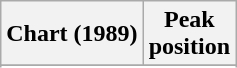<table class="wikitable sortable plainrowheaders" style="text-align:center">
<tr>
<th scope="col">Chart (1989)</th>
<th scope="col">Peak<br>position</th>
</tr>
<tr>
</tr>
<tr>
</tr>
<tr>
</tr>
<tr>
</tr>
<tr>
</tr>
<tr>
</tr>
</table>
